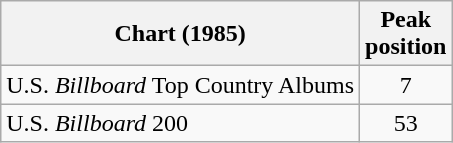<table class="wikitable">
<tr>
<th>Chart (1985)</th>
<th>Peak<br>position</th>
</tr>
<tr>
<td>U.S. <em>Billboard</em> Top Country Albums</td>
<td align="center">7</td>
</tr>
<tr>
<td>U.S. <em>Billboard</em> 200</td>
<td align="center">53</td>
</tr>
</table>
